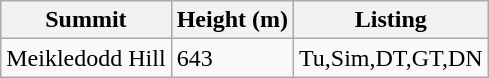<table class="wikitable sortable">
<tr>
<th>Summit</th>
<th>Height (m)</th>
<th>Listing</th>
</tr>
<tr>
<td>Meikledodd Hill</td>
<td>643</td>
<td>Tu,Sim,DT,GT,DN</td>
</tr>
</table>
